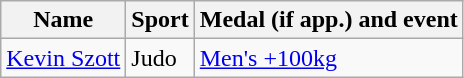<table class="wikitable">
<tr>
<th>Name</th>
<th>Sport</th>
<th>Medal (if app.) and event</th>
</tr>
<tr>
<td> <a href='#'>Kevin Szott</a></td>
<td>Judo</td>
<td> <a href='#'>Men's +100kg</a></td>
</tr>
</table>
